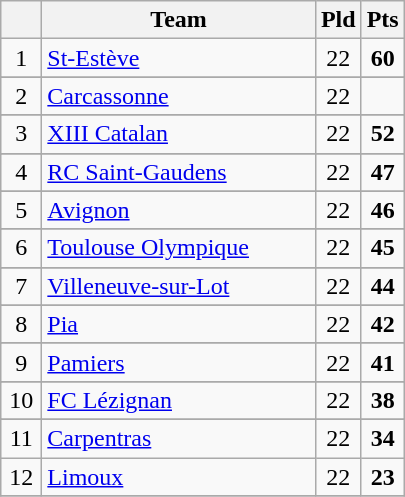<table class="wikitable" style="text-align:center;">
<tr>
<th width=20 abbr="Position"></th>
<th width=175>Team</th>
<th width=20 abbr="Played">Pld</th>
<th width=20 abbr="Points">Pts</th>
</tr>
<tr>
<td>1</td>
<td style="text-align:left;"><a href='#'>St-Estève</a></td>
<td>22</td>
<td><strong>60</strong></td>
</tr>
<tr>
</tr>
<tr>
<td>2</td>
<td style="text-align:left;"> <a href='#'>Carcassonne</a></td>
<td>22</td>
<td></td>
</tr>
<tr>
</tr>
<tr>
<td>3</td>
<td style="text-align:left;"> <a href='#'>XIII Catalan</a></td>
<td>22</td>
<td><strong>52</strong></td>
</tr>
<tr>
</tr>
<tr>
<td>4</td>
<td style="text-align:left;"> <a href='#'>RC Saint-Gaudens</a></td>
<td>22</td>
<td><strong>47</strong></td>
</tr>
<tr>
</tr>
<tr>
<td>5</td>
<td style="text-align:left;"> <a href='#'>Avignon</a></td>
<td>22</td>
<td><strong>46</strong></td>
</tr>
<tr>
</tr>
<tr>
<td>6</td>
<td style="text-align:left;"> <a href='#'>Toulouse Olympique</a></td>
<td>22</td>
<td><strong>45</strong></td>
</tr>
<tr>
</tr>
<tr>
<td>7</td>
<td style="text-align:left;"> <a href='#'>Villeneuve-sur-Lot</a></td>
<td>22</td>
<td><strong>44</strong></td>
</tr>
<tr>
</tr>
<tr>
<td>8</td>
<td style="text-align:left;"> <a href='#'>Pia</a></td>
<td>22</td>
<td><strong>42</strong></td>
</tr>
<tr>
</tr>
<tr>
<td>9</td>
<td style="text-align:left"><a href='#'>Pamiers</a></td>
<td>22</td>
<td><strong>41</strong></td>
</tr>
<tr>
</tr>
<tr>
<td>10</td>
<td style="text-align:left;"> <a href='#'>FC Lézignan</a></td>
<td>22</td>
<td><strong>38</strong></td>
</tr>
<tr>
</tr>
<tr>
<td>11</td>
<td style="text-align:left;"> <a href='#'>Carpentras</a></td>
<td>22</td>
<td><strong>34</strong></td>
</tr>
<tr>
<td>12</td>
<td style="text-align:left;"> <a href='#'>Limoux</a></td>
<td>22</td>
<td><strong>23</strong></td>
</tr>
<tr>
</tr>
</table>
